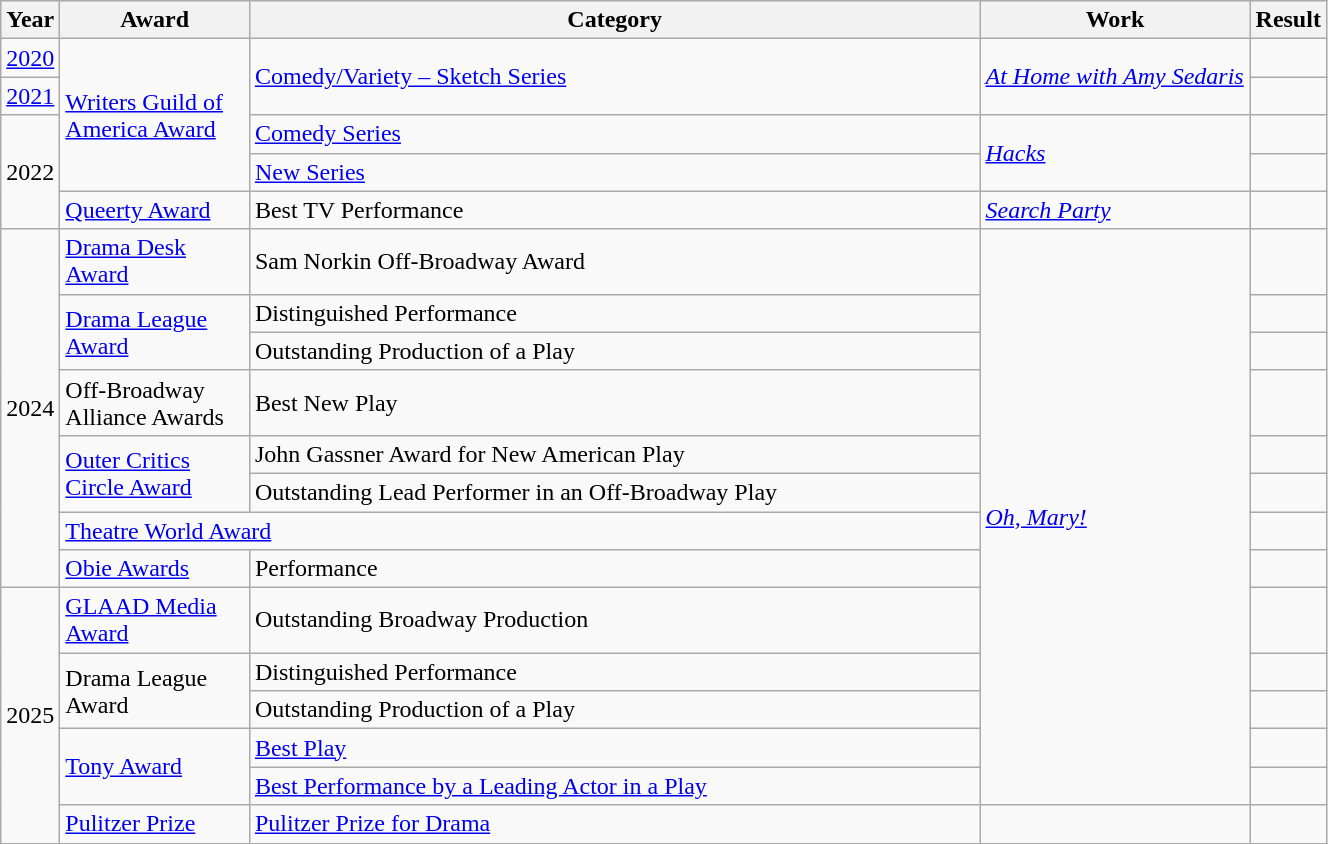<table class="wikitable" style="width:70%;">
<tr>
<th style="width:3%;">Year</th>
<th style="width:15%;">Award</th>
<th style="width:60%;">Category</th>
<th style="width:80%;">Work</th>
<th style="width:5%;">Result</th>
</tr>
<tr>
<td align="center"><a href='#'>2020</a></td>
<td rowspan="4"><a href='#'>Writers Guild of America Award</a></td>
<td rowspan="2"><a href='#'>Comedy/Variety – Sketch Series</a></td>
<td rowspan="2"><em><a href='#'>At Home with Amy Sedaris</a></em></td>
<td></td>
</tr>
<tr>
<td align="center"><a href='#'>2021</a></td>
<td></td>
</tr>
<tr>
<td align="center" rowspan="3">2022</td>
<td><a href='#'>Comedy Series</a></td>
<td rowspan="2"><em><a href='#'>Hacks</a></em></td>
<td></td>
</tr>
<tr>
<td><a href='#'>New Series</a></td>
<td></td>
</tr>
<tr>
<td><a href='#'>Queerty Award</a></td>
<td>Best TV Performance</td>
<td><em><a href='#'>Search Party</a></em></td>
<td></td>
</tr>
<tr>
<td align="center" rowspan="8">2024</td>
<td><a href='#'>Drama Desk Award</a></td>
<td>Sam Norkin Off-Broadway Award</td>
<td rowspan="13"><em><a href='#'>Oh, Mary!</a></em></td>
<td></td>
</tr>
<tr>
<td rowspan="2"><a href='#'>Drama League Award</a></td>
<td>Distinguished Performance</td>
<td></td>
</tr>
<tr>
<td>Outstanding Production of a Play</td>
<td></td>
</tr>
<tr>
<td>Off-Broadway Alliance Awards</td>
<td>Best New Play</td>
<td></td>
</tr>
<tr>
<td rowspan="2"><a href='#'>Outer Critics Circle Award</a></td>
<td>John Gassner Award for New American Play</td>
<td></td>
</tr>
<tr>
<td>Outstanding Lead Performer in an Off-Broadway Play</td>
<td></td>
</tr>
<tr>
<td colspan="2"><a href='#'>Theatre World Award</a></td>
<td></td>
</tr>
<tr>
<td><a href='#'>Obie Awards</a></td>
<td>Performance</td>
<td></td>
</tr>
<tr>
<td align="center" rowspan="6">2025</td>
<td><a href='#'>GLAAD Media Award</a></td>
<td>Outstanding Broadway Production</td>
<td></td>
</tr>
<tr>
<td rowspan="2">Drama League Award</td>
<td>Distinguished Performance</td>
<td></td>
</tr>
<tr>
<td>Outstanding Production of a Play</td>
<td></td>
</tr>
<tr>
<td rowspan="2"><a href='#'>Tony Award</a></td>
<td><a href='#'>Best Play</a></td>
<td></td>
</tr>
<tr>
<td><a href='#'>Best Performance by a Leading Actor in a Play</a></td>
<td></td>
</tr>
<tr>
<td><a href='#'>Pulitzer Prize</a></td>
<td><a href='#'>Pulitzer Prize for Drama</a></td>
<td rowspan="2"></td>
<td></td>
</tr>
</table>
